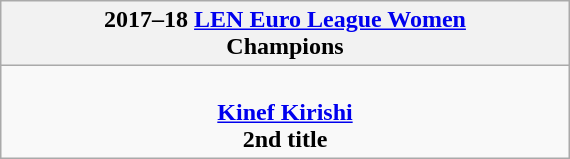<table class="wikitable" style="margin: 0 auto; width: 30%;">
<tr>
<th>2017–18 <a href='#'>LEN Euro League Women</a><br>Champions</th>
</tr>
<tr>
<td align="center"><br><strong><a href='#'>Kinef Kirishi</a></strong><br><strong>2nd title</strong></td>
</tr>
</table>
